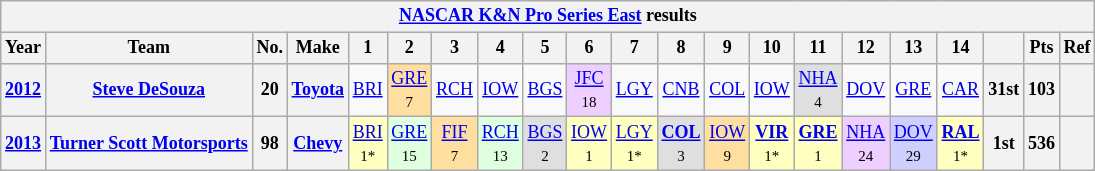<table class="wikitable" style="text-align:center; font-size:75%">
<tr>
<th colspan=45><a href='#'>NASCAR K&N Pro Series East</a> results</th>
</tr>
<tr>
<th>Year</th>
<th>Team</th>
<th>No.</th>
<th>Make</th>
<th>1</th>
<th>2</th>
<th>3</th>
<th>4</th>
<th>5</th>
<th>6</th>
<th>7</th>
<th>8</th>
<th>9</th>
<th>10</th>
<th>11</th>
<th>12</th>
<th>13</th>
<th>14</th>
<th></th>
<th>Pts</th>
<th>Ref</th>
</tr>
<tr>
<th><a href='#'>2012</a></th>
<th><a href='#'>Steve DeSouza</a></th>
<th>20</th>
<th><a href='#'>Toyota</a></th>
<td><a href='#'>BRI</a></td>
<td style="background:#FFDF9F;"><a href='#'>GRE</a><br><small>7</small></td>
<td><a href='#'>RCH</a></td>
<td><a href='#'>IOW</a></td>
<td><a href='#'>BGS</a></td>
<td style="background:#EFCFFF;"><a href='#'>JFC</a><br><small>18</small></td>
<td><a href='#'>LGY</a></td>
<td><a href='#'>CNB</a></td>
<td><a href='#'>COL</a></td>
<td><a href='#'>IOW</a></td>
<td style="background:#DFDFDF;"><a href='#'>NHA</a><br><small>4</small></td>
<td><a href='#'>DOV</a></td>
<td><a href='#'>GRE</a></td>
<td><a href='#'>CAR</a></td>
<th>31st</th>
<th>103</th>
<th></th>
</tr>
<tr>
<th><a href='#'>2013</a></th>
<th><a href='#'>Turner Scott Motorsports</a></th>
<th>98</th>
<th><a href='#'>Chevy</a></th>
<td style="background:#FFFFBF;"><a href='#'>BRI</a><br><small>1*</small></td>
<td style="background:#DFFFDF;"><a href='#'>GRE</a><br><small>15</small></td>
<td style="background:#FFDF9F;"><a href='#'>FIF</a><br><small>7</small></td>
<td style="background:#DFFFDF;"><a href='#'>RCH</a><br><small>13</small></td>
<td style="background:#DFDFDF;"><a href='#'>BGS</a><br><small>2</small></td>
<td style="background:#FFFFBF;"><a href='#'>IOW</a><br><small>1</small></td>
<td style="background:#FFFFBF;"><a href='#'>LGY</a><br><small>1*</small></td>
<td style="background:#DFDFDF;"><strong><a href='#'>COL</a></strong><br><small>3</small></td>
<td style="background:#FFDF9F;"><a href='#'>IOW</a><br><small>9</small></td>
<td style="background:#FFFFBF;"><strong><a href='#'>VIR</a></strong><br><small>1*</small></td>
<td style="background:#FFFFBF;"><strong><a href='#'>GRE</a></strong><br><small>1</small></td>
<td style="background:#EFCFFF;"><a href='#'>NHA</a><br><small>24</small></td>
<td style="background:#CFCFFF;"><a href='#'>DOV</a><br><small>29</small></td>
<td style="background:#FFFFBF;"><strong><a href='#'>RAL</a></strong><br><small>1*</small></td>
<th>1st</th>
<th>536</th>
<th></th>
</tr>
</table>
